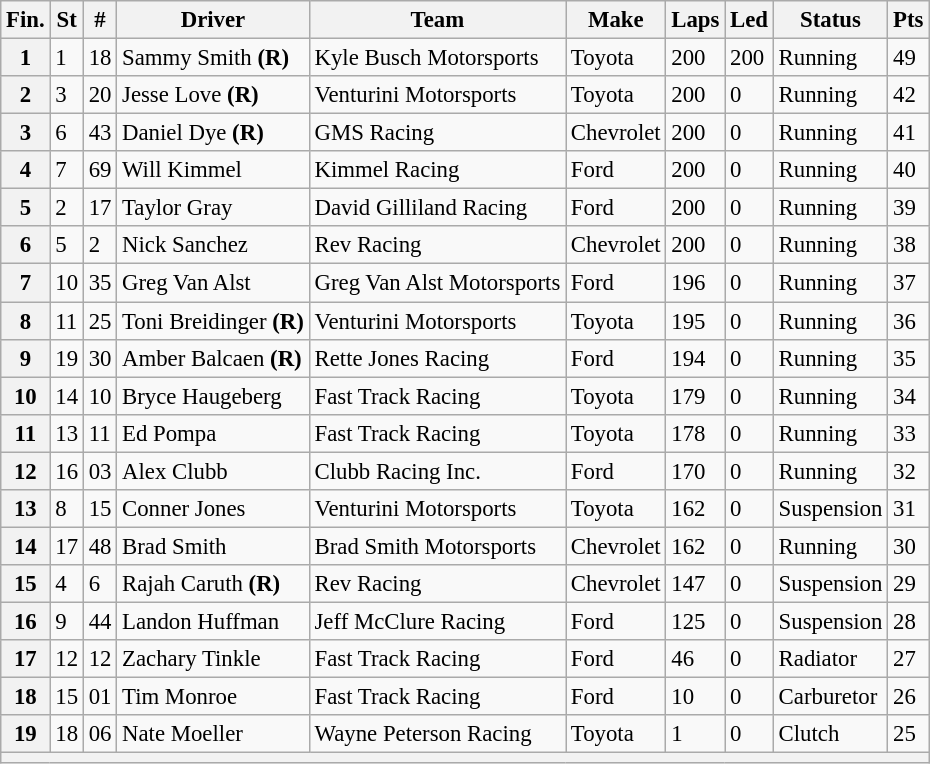<table class="wikitable" style="font-size:95%">
<tr>
<th>Fin.</th>
<th>St</th>
<th>#</th>
<th>Driver</th>
<th>Team</th>
<th>Make</th>
<th>Laps</th>
<th>Led</th>
<th>Status</th>
<th>Pts</th>
</tr>
<tr>
<th>1</th>
<td>1</td>
<td>18</td>
<td>Sammy Smith <strong>(R)</strong></td>
<td>Kyle Busch Motorsports</td>
<td>Toyota</td>
<td>200</td>
<td>200</td>
<td>Running</td>
<td>49</td>
</tr>
<tr>
<th>2</th>
<td>3</td>
<td>20</td>
<td>Jesse Love <strong>(R)</strong></td>
<td>Venturini Motorsports</td>
<td>Toyota</td>
<td>200</td>
<td>0</td>
<td>Running</td>
<td>42</td>
</tr>
<tr>
<th>3</th>
<td>6</td>
<td>43</td>
<td>Daniel Dye <strong>(R)</strong></td>
<td>GMS Racing</td>
<td>Chevrolet</td>
<td>200</td>
<td>0</td>
<td>Running</td>
<td>41</td>
</tr>
<tr>
<th>4</th>
<td>7</td>
<td>69</td>
<td>Will Kimmel</td>
<td>Kimmel Racing</td>
<td>Ford</td>
<td>200</td>
<td>0</td>
<td>Running</td>
<td>40</td>
</tr>
<tr>
<th>5</th>
<td>2</td>
<td>17</td>
<td>Taylor Gray</td>
<td>David Gilliland Racing</td>
<td>Ford</td>
<td>200</td>
<td>0</td>
<td>Running</td>
<td>39</td>
</tr>
<tr>
<th>6</th>
<td>5</td>
<td>2</td>
<td>Nick Sanchez</td>
<td>Rev Racing</td>
<td>Chevrolet</td>
<td>200</td>
<td>0</td>
<td>Running</td>
<td>38</td>
</tr>
<tr>
<th>7</th>
<td>10</td>
<td>35</td>
<td>Greg Van Alst</td>
<td>Greg Van Alst Motorsports</td>
<td>Ford</td>
<td>196</td>
<td>0</td>
<td>Running</td>
<td>37</td>
</tr>
<tr>
<th>8</th>
<td>11</td>
<td>25</td>
<td>Toni Breidinger <strong>(R)</strong></td>
<td>Venturini Motorsports</td>
<td>Toyota</td>
<td>195</td>
<td>0</td>
<td>Running</td>
<td>36</td>
</tr>
<tr>
<th>9</th>
<td>19</td>
<td>30</td>
<td>Amber Balcaen <strong>(R)</strong></td>
<td>Rette Jones Racing</td>
<td>Ford</td>
<td>194</td>
<td>0</td>
<td>Running</td>
<td>35</td>
</tr>
<tr>
<th>10</th>
<td>14</td>
<td>10</td>
<td>Bryce Haugeberg</td>
<td>Fast Track Racing</td>
<td>Toyota</td>
<td>179</td>
<td>0</td>
<td>Running</td>
<td>34</td>
</tr>
<tr>
<th>11</th>
<td>13</td>
<td>11</td>
<td>Ed Pompa</td>
<td>Fast Track Racing</td>
<td>Toyota</td>
<td>178</td>
<td>0</td>
<td>Running</td>
<td>33</td>
</tr>
<tr>
<th>12</th>
<td>16</td>
<td>03</td>
<td>Alex Clubb</td>
<td>Clubb Racing Inc.</td>
<td>Ford</td>
<td>170</td>
<td>0</td>
<td>Running</td>
<td>32</td>
</tr>
<tr>
<th>13</th>
<td>8</td>
<td>15</td>
<td>Conner Jones</td>
<td>Venturini Motorsports</td>
<td>Toyota</td>
<td>162</td>
<td>0</td>
<td>Suspension</td>
<td>31</td>
</tr>
<tr>
<th>14</th>
<td>17</td>
<td>48</td>
<td>Brad Smith</td>
<td>Brad Smith Motorsports</td>
<td>Chevrolet</td>
<td>162</td>
<td>0</td>
<td>Running</td>
<td>30</td>
</tr>
<tr>
<th>15</th>
<td>4</td>
<td>6</td>
<td>Rajah Caruth <strong>(R)</strong></td>
<td>Rev Racing</td>
<td>Chevrolet</td>
<td>147</td>
<td>0</td>
<td>Suspension</td>
<td>29</td>
</tr>
<tr>
<th>16</th>
<td>9</td>
<td>44</td>
<td>Landon Huffman</td>
<td>Jeff McClure Racing</td>
<td>Ford</td>
<td>125</td>
<td>0</td>
<td>Suspension</td>
<td>28</td>
</tr>
<tr>
<th>17</th>
<td>12</td>
<td>12</td>
<td>Zachary Tinkle</td>
<td>Fast Track Racing</td>
<td>Ford</td>
<td>46</td>
<td>0</td>
<td>Radiator</td>
<td>27</td>
</tr>
<tr>
<th>18</th>
<td>15</td>
<td>01</td>
<td>Tim Monroe</td>
<td>Fast Track Racing</td>
<td>Ford</td>
<td>10</td>
<td>0</td>
<td>Carburetor</td>
<td>26</td>
</tr>
<tr>
<th>19</th>
<td>18</td>
<td>06</td>
<td>Nate Moeller</td>
<td>Wayne Peterson Racing</td>
<td>Toyota</td>
<td>1</td>
<td>0</td>
<td>Clutch</td>
<td>25</td>
</tr>
<tr>
<th colspan="10"></th>
</tr>
</table>
